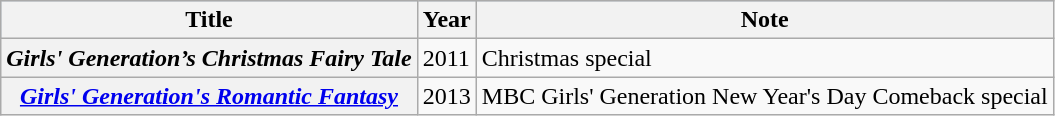<table class="wikitable plainrowheaders">
<tr style="background:#b0c4de; text-align:center;">
<th>Title</th>
<th>Year</th>
<th>Note</th>
</tr>
<tr>
<th scope="row"><em>Girls' Generation’s Christmas Fairy Tale</em></th>
<td>2011</td>
<td>Christmas special</td>
</tr>
<tr>
<th scope="row"><em><a href='#'>Girls' Generation's Romantic Fantasy</a></em></th>
<td>2013</td>
<td>MBC Girls' Generation New Year's Day Comeback special</td>
</tr>
</table>
